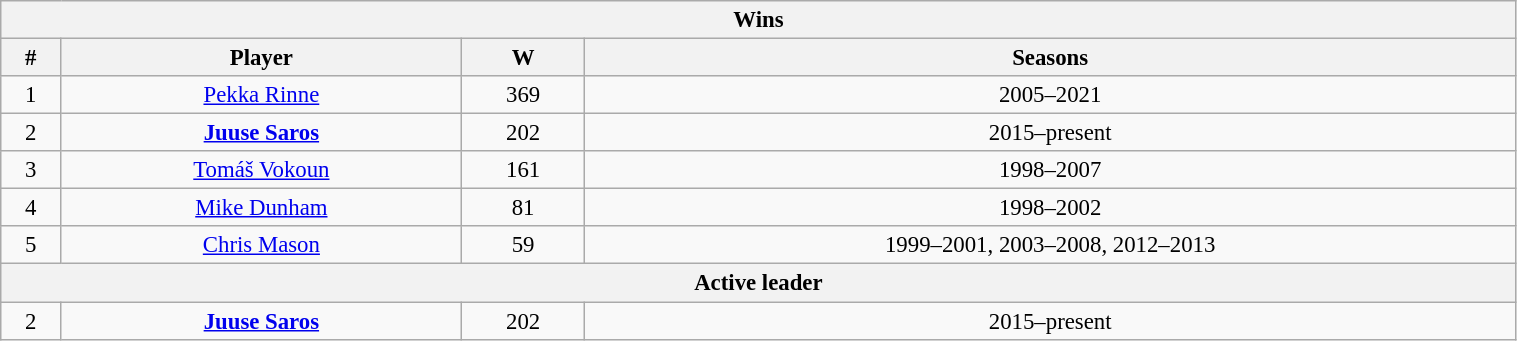<table class="wikitable" style="text-align: center; font-size: 95%" width="80%">
<tr>
<th colspan="4">Wins</th>
</tr>
<tr>
<th>#</th>
<th>Player</th>
<th>W</th>
<th>Seasons</th>
</tr>
<tr>
<td>1</td>
<td><a href='#'>Pekka Rinne</a></td>
<td>369</td>
<td>2005–2021</td>
</tr>
<tr>
<td>2</td>
<td><strong><a href='#'>Juuse Saros</a></strong></td>
<td>202</td>
<td>2015–present</td>
</tr>
<tr>
<td>3</td>
<td><a href='#'>Tomáš Vokoun</a></td>
<td>161</td>
<td>1998–2007</td>
</tr>
<tr>
<td>4</td>
<td><a href='#'>Mike Dunham</a></td>
<td>81</td>
<td>1998–2002</td>
</tr>
<tr>
<td>5</td>
<td><a href='#'>Chris Mason</a></td>
<td>59</td>
<td>1999–2001, 2003–2008, 2012–2013</td>
</tr>
<tr>
<th colspan="4">Active leader</th>
</tr>
<tr>
<td>2</td>
<td><strong><a href='#'>Juuse Saros</a></strong></td>
<td>202</td>
<td>2015–present</td>
</tr>
</table>
